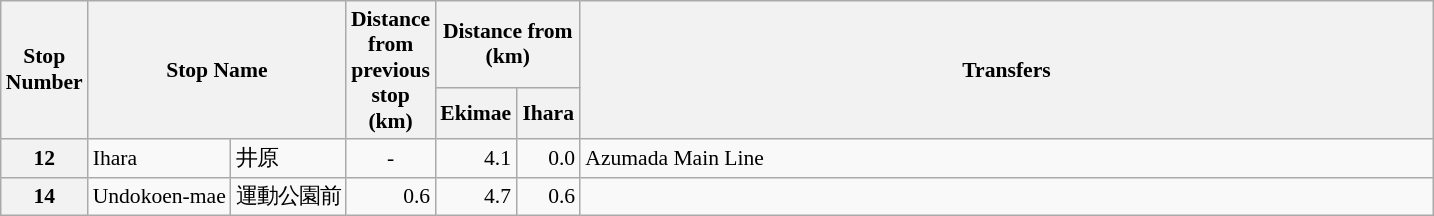<table class="wikitable" style="font-size:90%;" rules="all">
<tr>
<th style="width:2em; line-height:1.2em;" rowspan="2">Stop Number</th>
<th style="width:9em;" rowspan="2" colspan="2">Stop Name</th>
<th style="width:2.5em;" rowspan="2">Distance from previous stop<br>(km)</th>
<th colspan="2">Distance from<br>(km)</th>
<th style="width:39em;" rowspan="2">Transfers</th>
</tr>
<tr>
<th style="width:2.5em;">Ekimae</th>
<th style="width:2.5em;">Ihara</th>
</tr>
<tr>
<th>12</th>
<td>Ihara</td>
<td>井原</td>
<td style="text-align:center;">-</td>
<td style="text-align:right;">4.1</td>
<td style="text-align:right;">0.0</td>
<td>Azumada Main Line</td>
</tr>
<tr>
<th>14</th>
<td>Undokoen-mae</td>
<td>運動公園前</td>
<td style="text-align:right;">0.6</td>
<td style="text-align:right;">4.7</td>
<td style="text-align:right;">0.6</td>
<td> </td>
</tr>
</table>
